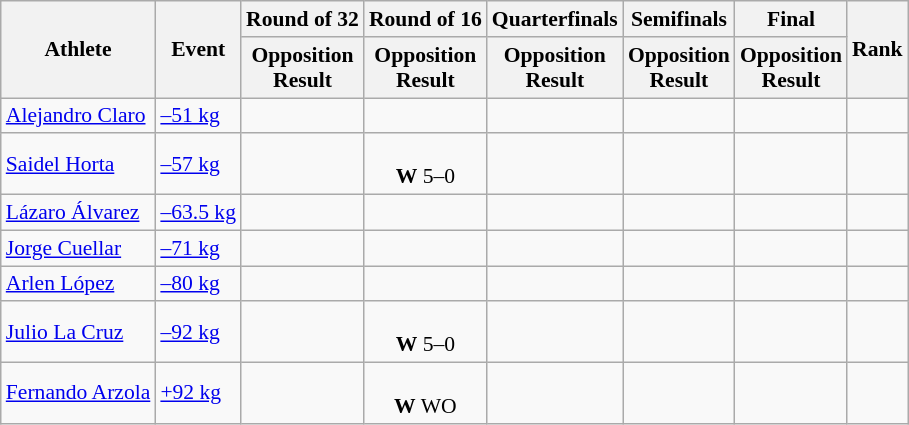<table class=wikitable style=font-size:90%;text-align:center>
<tr>
<th rowspan=2>Athlete</th>
<th rowspan=2>Event</th>
<th>Round of 32</th>
<th>Round of 16</th>
<th>Quarterfinals</th>
<th>Semifinals</th>
<th>Final</th>
<th rowspan="2">Rank</th>
</tr>
<tr>
<th>Opposition<br>Result</th>
<th>Opposition<br>Result</th>
<th>Opposition<br>Result</th>
<th>Opposition<br>Result</th>
<th>Opposition<br>Result</th>
</tr>
<tr align=center>
<td align=left><a href='#'>Alejandro Claro</a></td>
<td align=left><a href='#'>–51 kg</a></td>
<td></td>
<td></td>
<td></td>
<td></td>
<td></td>
<td></td>
</tr>
<tr>
<td align=left><a href='#'>Saidel Horta</a></td>
<td align=left><a href='#'>–57 kg</a></td>
<td></td>
<td><br><strong>W</strong> 5–0</td>
<td></td>
<td></td>
<td></td>
<td></td>
</tr>
<tr>
<td align=left><a href='#'>Lázaro Álvarez</a></td>
<td align=left><a href='#'>–63.5 kg</a></td>
<td></td>
<td></td>
<td></td>
<td></td>
<td></td>
<td></td>
</tr>
<tr>
<td align=left><a href='#'>Jorge Cuellar</a></td>
<td align=left><a href='#'>–71 kg</a></td>
<td></td>
<td></td>
<td></td>
<td></td>
<td></td>
<td></td>
</tr>
<tr>
<td align=left><a href='#'>Arlen López</a></td>
<td align=left><a href='#'>–80 kg</a></td>
<td></td>
<td></td>
<td></td>
<td></td>
<td></td>
<td></td>
</tr>
<tr>
<td align=left><a href='#'>Julio La Cruz</a></td>
<td align=left><a href='#'>–92 kg</a></td>
<td></td>
<td><br><strong>W</strong> 5–0</td>
<td></td>
<td></td>
<td></td>
<td></td>
</tr>
<tr>
<td align=left><a href='#'>Fernando Arzola</a></td>
<td align=left><a href='#'>+92 kg</a></td>
<td></td>
<td><br><strong>W</strong> WO</td>
<td></td>
<td></td>
<td></td>
<td></td>
</tr>
</table>
